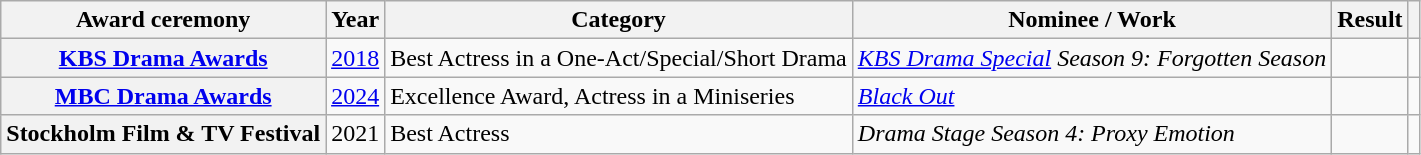<table class="wikitable plainrowheaders sortable">
<tr>
<th scope="col">Award ceremony</th>
<th scope="col">Year</th>
<th scope="col">Category</th>
<th scope="col">Nominee / Work</th>
<th scope="col">Result</th>
<th scope="col" class="unsortable"></th>
</tr>
<tr>
<th scope="row"  rowspan="1"><a href='#'>KBS Drama Awards</a></th>
<td style="text-align:center" rowspan="1"><a href='#'>2018</a></td>
<td>Best Actress in a One-Act/Special/Short Drama</td>
<td rowspan="1"><em><a href='#'>KBS Drama Special</a> Season 9: Forgotten Season</em></td>
<td></td>
<td style="text-align:center"></td>
</tr>
<tr>
<th scope="row"  rowspan="1"><a href='#'>MBC Drama Awards</a></th>
<td style="text-align:center" rowspan="1"><a href='#'>2024</a></td>
<td>Excellence Award, Actress in a Miniseries</td>
<td><em><a href='#'>Black Out</a></em></td>
<td></td>
<td style="text-align:center"></td>
</tr>
<tr>
<th scope="row"  rowspan="1">Stockholm Film & TV Festival</th>
<td style="text-align:center" rowspan="1">2021</td>
<td>Best Actress</td>
<td><em>Drama Stage Season 4: Proxy Emotion </em></td>
<td></td>
<td style="text-align:center"></td>
</tr>
</table>
